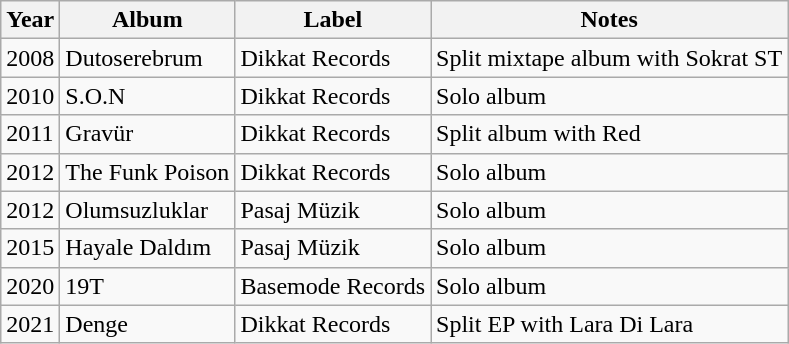<table class="wikitable">
<tr>
<th>Year</th>
<th>Album</th>
<th>Label</th>
<th>Notes</th>
</tr>
<tr>
<td>2008</td>
<td>Dutoserebrum</td>
<td>Dikkat Records</td>
<td>Split mixtape album with Sokrat ST</td>
</tr>
<tr>
<td>2010</td>
<td>S.O.N</td>
<td>Dikkat Records</td>
<td>Solo album</td>
</tr>
<tr>
<td>2011</td>
<td>Gravür</td>
<td>Dikkat Records</td>
<td>Split album with Red</td>
</tr>
<tr>
<td>2012</td>
<td>The Funk Poison</td>
<td>Dikkat Records</td>
<td>Solo album</td>
</tr>
<tr>
<td>2012</td>
<td>Olumsuzluklar</td>
<td>Pasaj Müzik</td>
<td>Solo album</td>
</tr>
<tr>
<td>2015</td>
<td>Hayale Daldım</td>
<td>Pasaj Müzik</td>
<td>Solo album</td>
</tr>
<tr>
<td>2020</td>
<td>19T</td>
<td>Basemode Records</td>
<td>Solo album</td>
</tr>
<tr>
<td>2021</td>
<td>Denge</td>
<td>Dikkat Records</td>
<td>Split EP with Lara Di Lara</td>
</tr>
</table>
